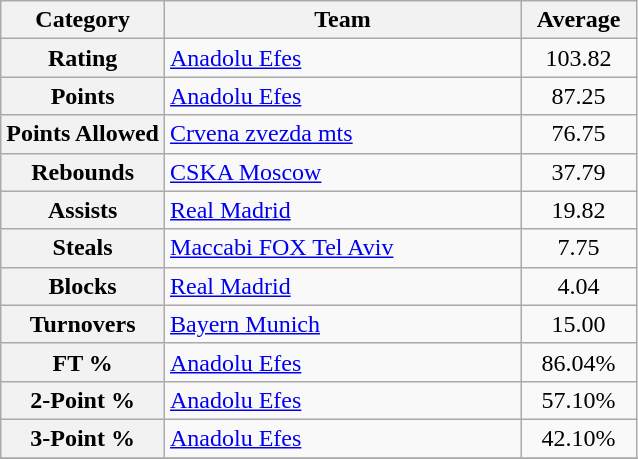<table class="wikitable">
<tr>
<th>Category</th>
<th width=230>Team</th>
<th width=70>Average</th>
</tr>
<tr>
<th>Rating</th>
<td> <a href='#'>Anadolu Efes</a></td>
<td style="text-align: center;">103.82</td>
</tr>
<tr>
<th>Points</th>
<td> <a href='#'>Anadolu Efes</a></td>
<td style="text-align: center;">87.25</td>
</tr>
<tr>
<th>Points Allowed</th>
<td> <a href='#'>Crvena zvezda mts</a></td>
<td style="text-align: center;">76.75</td>
</tr>
<tr>
<th>Rebounds</th>
<td> <a href='#'>CSKA Moscow</a></td>
<td style="text-align: center;">37.79</td>
</tr>
<tr>
<th>Assists</th>
<td> <a href='#'>Real Madrid</a></td>
<td style="text-align: center;">19.82</td>
</tr>
<tr>
<th>Steals</th>
<td> <a href='#'>Maccabi FOX Tel Aviv</a></td>
<td style="text-align: center;">7.75</td>
</tr>
<tr>
<th>Blocks</th>
<td> <a href='#'>Real Madrid</a></td>
<td style="text-align: center;">4.04</td>
</tr>
<tr>
<th>Turnovers</th>
<td> <a href='#'>Bayern Munich</a></td>
<td style="text-align: center;">15.00</td>
</tr>
<tr>
<th>FT %</th>
<td> <a href='#'>Anadolu Efes</a></td>
<td style="text-align: center;">86.04%</td>
</tr>
<tr>
<th>2-Point %</th>
<td> <a href='#'>Anadolu Efes</a></td>
<td style="text-align: center;">57.10%</td>
</tr>
<tr>
<th>3-Point %</th>
<td> <a href='#'>Anadolu Efes</a></td>
<td style="text-align: center;">42.10%</td>
</tr>
<tr>
</tr>
</table>
